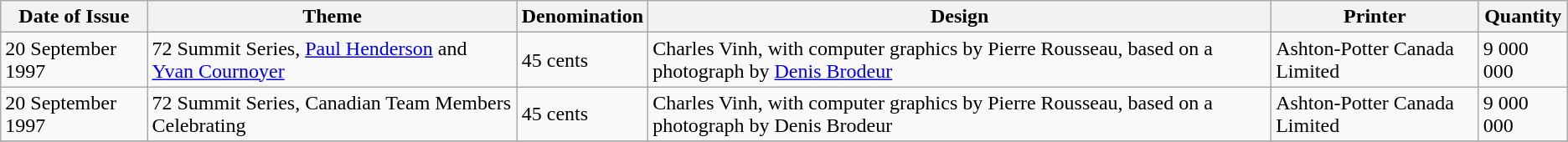<table class="wikitable sortable">
<tr>
<th>Date of Issue</th>
<th>Theme</th>
<th>Denomination</th>
<th>Design</th>
<th>Printer</th>
<th>Quantity</th>
</tr>
<tr>
<td>20 September 1997</td>
<td>72 Summit Series, <a href='#'>Paul Henderson</a> and <a href='#'>Yvan Cournoyer</a></td>
<td>45 cents</td>
<td>Charles Vinh, with computer graphics by Pierre Rousseau, based on a photograph by <a href='#'>Denis Brodeur</a></td>
<td>Ashton-Potter Canada Limited</td>
<td>9 000 000</td>
</tr>
<tr>
<td>20 September 1997</td>
<td>72 Summit Series, Canadian Team Members Celebrating</td>
<td>45 cents</td>
<td>Charles Vinh, with computer graphics by Pierre Rousseau, based on a photograph by Denis Brodeur</td>
<td>Ashton-Potter Canada Limited</td>
<td>9 000 000</td>
</tr>
<tr>
</tr>
</table>
